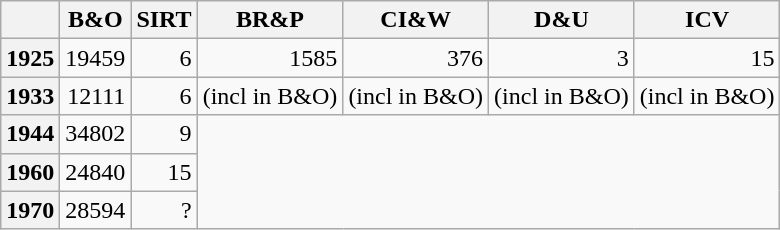<table class="wikitable">
<tr>
<th></th>
<th>B&O</th>
<th>SIRT</th>
<th>BR&P</th>
<th>CI&W</th>
<th>D&U</th>
<th>ICV</th>
</tr>
<tr align="right">
<th scope="row">1925</th>
<td>19459</td>
<td>6</td>
<td>1585</td>
<td>376</td>
<td>3</td>
<td>15</td>
</tr>
<tr align="right">
<th scope="row">1933</th>
<td>12111</td>
<td>6</td>
<td>(incl in B&O)</td>
<td>(incl in B&O)</td>
<td>(incl in B&O)</td>
<td>(incl in B&O)</td>
</tr>
<tr align="right">
<th scope="row">1944</th>
<td>34802</td>
<td>9</td>
</tr>
<tr align="right">
<th scope="row">1960</th>
<td>24840</td>
<td>15</td>
</tr>
<tr align="right">
<th scope="row">1970</th>
<td>28594</td>
<td>?</td>
</tr>
</table>
